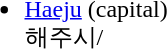<table>
<tr>
<td valign="top"><br><ul><li><a href='#'>Haeju</a> (capital)<br> 해주시/</li></ul></td>
<td valign="top"></td>
</tr>
</table>
